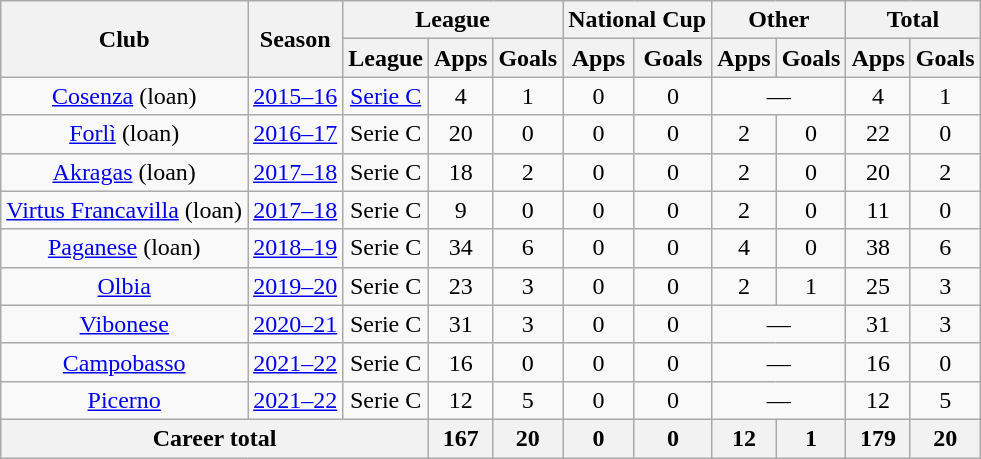<table class="wikitable" style="text-align: center;">
<tr>
<th rowspan="2">Club</th>
<th rowspan="2">Season</th>
<th colspan="3">League</th>
<th colspan="2">National Cup</th>
<th colspan="2">Other</th>
<th colspan="2">Total</th>
</tr>
<tr>
<th>League</th>
<th>Apps</th>
<th>Goals</th>
<th>Apps</th>
<th>Goals</th>
<th>Apps</th>
<th>Goals</th>
<th>Apps</th>
<th>Goals</th>
</tr>
<tr>
<td><a href='#'>Cosenza</a> (loan)</td>
<td><a href='#'>2015–16</a></td>
<td><a href='#'>Serie C</a></td>
<td>4</td>
<td>1</td>
<td>0</td>
<td>0</td>
<td colspan="2">—</td>
<td>4</td>
<td>1</td>
</tr>
<tr>
<td><a href='#'>Forlì</a> (loan)</td>
<td><a href='#'>2016–17</a></td>
<td>Serie C</td>
<td>20</td>
<td>0</td>
<td>0</td>
<td>0</td>
<td>2</td>
<td>0</td>
<td>22</td>
<td>0</td>
</tr>
<tr>
<td><a href='#'>Akragas</a> (loan)</td>
<td><a href='#'>2017–18</a></td>
<td>Serie C</td>
<td>18</td>
<td>2</td>
<td>0</td>
<td>0</td>
<td>2</td>
<td>0</td>
<td>20</td>
<td>2</td>
</tr>
<tr>
<td><a href='#'>Virtus Francavilla</a> (loan)</td>
<td><a href='#'>2017–18</a></td>
<td>Serie C</td>
<td>9</td>
<td>0</td>
<td>0</td>
<td>0</td>
<td>2</td>
<td>0</td>
<td>11</td>
<td>0</td>
</tr>
<tr>
<td><a href='#'>Paganese</a> (loan)</td>
<td><a href='#'>2018–19</a></td>
<td>Serie C</td>
<td>34</td>
<td>6</td>
<td>0</td>
<td>0</td>
<td>4</td>
<td>0</td>
<td>38</td>
<td>6</td>
</tr>
<tr>
<td><a href='#'>Olbia</a></td>
<td><a href='#'>2019–20</a></td>
<td>Serie C</td>
<td>23</td>
<td>3</td>
<td>0</td>
<td>0</td>
<td>2</td>
<td>1</td>
<td>25</td>
<td>3</td>
</tr>
<tr>
<td><a href='#'>Vibonese</a></td>
<td><a href='#'>2020–21</a></td>
<td>Serie C</td>
<td>31</td>
<td>3</td>
<td>0</td>
<td>0</td>
<td colspan="2">—</td>
<td>31</td>
<td>3</td>
</tr>
<tr>
<td><a href='#'>Campobasso</a></td>
<td><a href='#'>2021–22</a></td>
<td>Serie C</td>
<td>16</td>
<td>0</td>
<td>0</td>
<td>0</td>
<td colspan="2">—</td>
<td>16</td>
<td>0</td>
</tr>
<tr>
<td><a href='#'>Picerno</a></td>
<td><a href='#'>2021–22</a></td>
<td>Serie C</td>
<td>12</td>
<td>5</td>
<td>0</td>
<td>0</td>
<td colspan="2">—</td>
<td>12</td>
<td>5</td>
</tr>
<tr>
<th colspan="3">Career total</th>
<th>167</th>
<th>20</th>
<th>0</th>
<th>0</th>
<th>12</th>
<th>1</th>
<th>179</th>
<th>20</th>
</tr>
</table>
